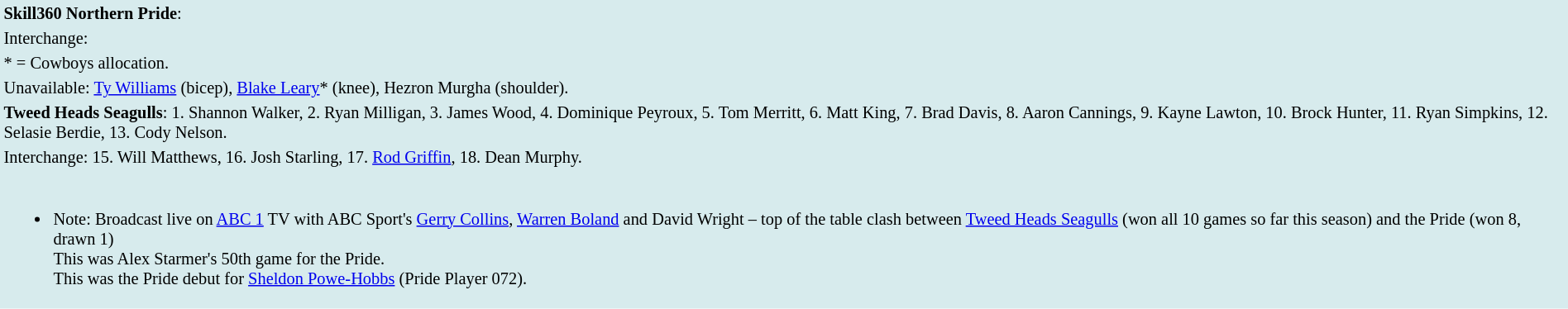<table style="background:#d7ebed; font-size:85%; width:100%;">
<tr>
<td><strong>Skill360 Northern Pride</strong>:             </td>
</tr>
<tr>
<td>Interchange:    </td>
</tr>
<tr>
<td>* = Cowboys allocation.</td>
</tr>
<tr>
<td>Unavailable: <a href='#'>Ty Williams</a> (bicep), <a href='#'>Blake Leary</a>* (knee), Hezron Murgha (shoulder).</td>
</tr>
<tr>
<td><strong>Tweed Heads Seagulls</strong>: 1. Shannon Walker, 2. Ryan Milligan, 3. James Wood, 4. Dominique Peyroux, 5. Tom Merritt, 6. Matt King, 7. Brad Davis, 8. Aaron Cannings, 9. Kayne Lawton, 10. Brock Hunter, 11. Ryan Simpkins, 12. Selasie Berdie, 13. Cody Nelson.</td>
</tr>
<tr>
<td>Interchange: 15. Will Matthews, 16. Josh Starling, 17. <a href='#'>Rod Griffin</a>, 18. Dean Murphy.</td>
</tr>
<tr>
<td><br><ul><li>Note: Broadcast live on <a href='#'>ABC 1</a> TV with ABC Sport's <a href='#'>Gerry Collins</a>, <a href='#'>Warren Boland</a> and David Wright – top of the table clash between <a href='#'>Tweed Heads Seagulls</a> (won all 10 games so far this season) and the Pride (won 8, drawn 1)<br>This was Alex Starmer's 50th game for the Pride.<br>This was the Pride debut for <a href='#'>Sheldon Powe-Hobbs</a> (Pride Player 072).</li></ul></td>
</tr>
</table>
